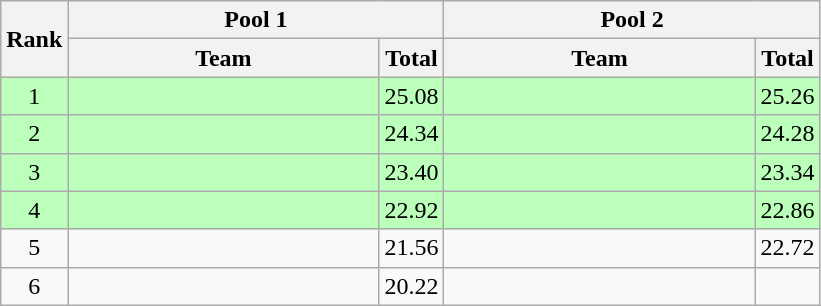<table class="wikitable" style="text-align:center;">
<tr>
<th rowspan=2>Rank</th>
<th colspan=2>Pool 1</th>
<th colspan=2>Pool 2</th>
</tr>
<tr>
<th width=200>Team</th>
<th>Total</th>
<th width=200>Team</th>
<th>Total</th>
</tr>
<tr bgcolor=bbffbb>
<td>1</td>
<td align=left></td>
<td>25.08</td>
<td align=left></td>
<td>25.26</td>
</tr>
<tr bgcolor=bbffbb>
<td>2</td>
<td align=left></td>
<td>24.34</td>
<td align=left></td>
<td>24.28</td>
</tr>
<tr bgcolor=bbffbb>
<td>3</td>
<td align=left></td>
<td>23.40</td>
<td align=left></td>
<td>23.34</td>
</tr>
<tr bgcolor=bbffbb>
<td>4</td>
<td align=left></td>
<td>22.92</td>
<td align=left></td>
<td>22.86</td>
</tr>
<tr>
<td>5</td>
<td align=left></td>
<td>21.56</td>
<td align=left></td>
<td>22.72</td>
</tr>
<tr>
<td>6</td>
<td align=left></td>
<td>20.22</td>
<td></td>
<td></td>
</tr>
</table>
